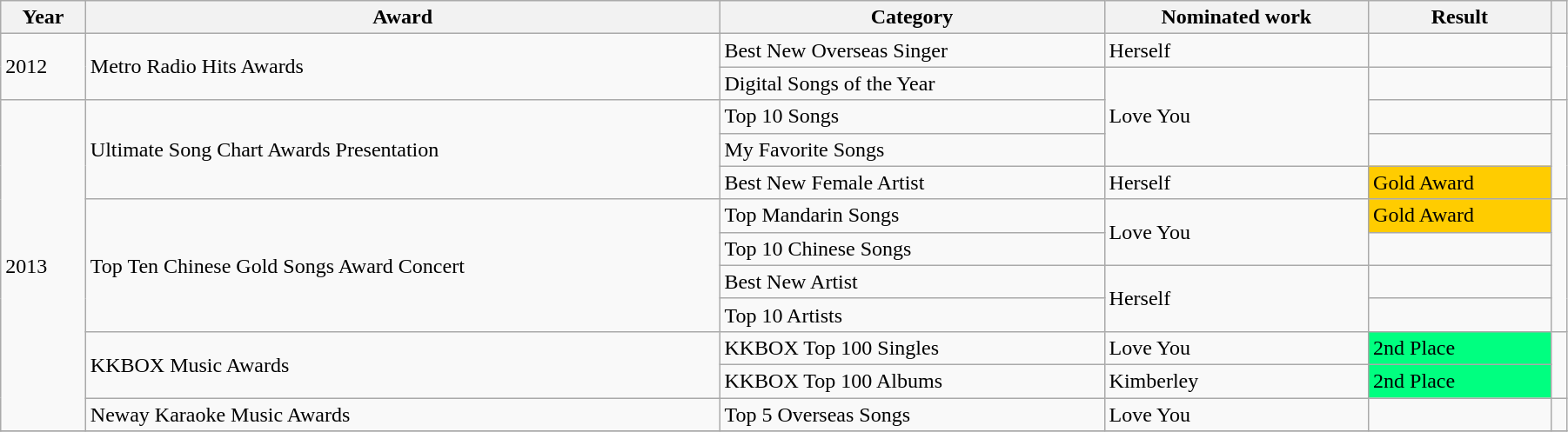<table class="wikitable sortable" width="95%">
<tr>
<th>Year</th>
<th>Award</th>
<th>Category</th>
<th>Nominated work</th>
<th>Result</th>
<th class="unsortable"></th>
</tr>
<tr>
<td rowspan="2">2012</td>
<td rowspan="2">Metro Radio Hits Awards</td>
<td>Best New Overseas Singer</td>
<td>Herself</td>
<td></td>
<td rowspan="2"></td>
</tr>
<tr>
<td>Digital Songs of the Year</td>
<td rowspan="3">Love You</td>
<td></td>
</tr>
<tr>
<td rowspan="10">2013</td>
<td rowspan="3">Ultimate Song Chart Awards Presentation</td>
<td>Top 10 Songs</td>
<td></td>
<td rowspan="3"></td>
</tr>
<tr>
<td>My Favorite Songs</td>
<td></td>
</tr>
<tr>
<td>Best New Female Artist</td>
<td>Herself</td>
<td style="background:#fc0;"><div> Gold Award</div></td>
</tr>
<tr>
<td rowspan="4">Top Ten Chinese Gold Songs Award Concert</td>
<td>Top Mandarin Songs</td>
<td rowspan="2">Love You</td>
<td style="background:#fc0;"><div> Gold Award</div></td>
<td rowspan="4"></td>
</tr>
<tr>
<td>Top 10 Chinese Songs</td>
<td></td>
</tr>
<tr>
<td>Best New Artist</td>
<td rowspan="2">Herself</td>
<td></td>
</tr>
<tr>
<td>Top 10 Artists</td>
<td></td>
</tr>
<tr>
<td rowspan="2">KKBOX Music Awards</td>
<td>KKBOX Top 100 Singles</td>
<td>Love You</td>
<td style="background:#00FF80;"><div> 2nd Place </div></td>
<td rowspan="2"></td>
</tr>
<tr>
<td>KKBOX Top 100 Albums</td>
<td>Kimberley</td>
<td style="background:#00FF80;"><div> 2nd Place </div></td>
</tr>
<tr>
<td>Neway Karaoke Music Awards</td>
<td>Top 5 Overseas Songs</td>
<td>Love You</td>
<td></td>
<td></td>
</tr>
<tr>
</tr>
</table>
